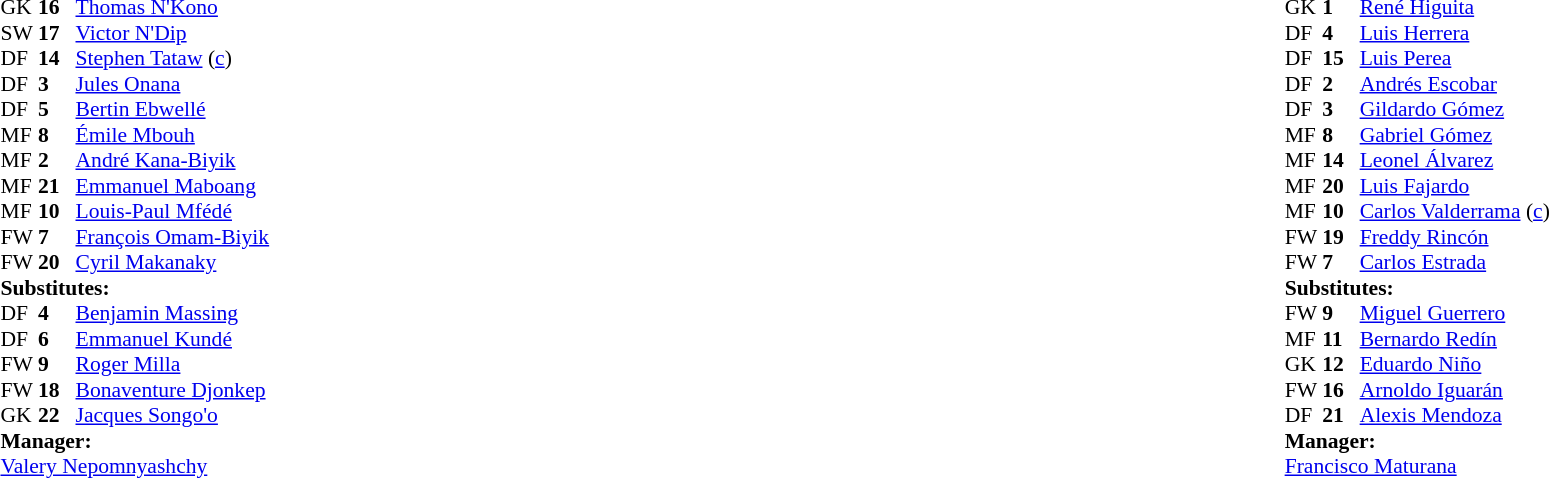<table style="width:100%;">
<tr>
<td style="vertical-align:top; width:50%;"><br><table style="font-size: 90%" cellspacing="0" cellpadding="0">
<tr>
<th width="25"></th>
<th width="25"></th>
</tr>
<tr>
<td>GK</td>
<td><strong>16</strong></td>
<td><a href='#'>Thomas N'Kono</a></td>
</tr>
<tr>
<td>SW</td>
<td><strong>17</strong></td>
<td><a href='#'>Victor N'Dip</a></td>
<td></td>
</tr>
<tr>
<td>DF</td>
<td><strong>14</strong></td>
<td><a href='#'>Stephen Tataw</a> (<a href='#'>c</a>)</td>
</tr>
<tr>
<td>DF</td>
<td><strong>3</strong></td>
<td><a href='#'>Jules Onana</a></td>
<td></td>
</tr>
<tr>
<td>DF</td>
<td><strong>5</strong></td>
<td><a href='#'>Bertin Ebwellé</a></td>
</tr>
<tr>
<td>MF</td>
<td><strong>8</strong></td>
<td><a href='#'>Émile Mbouh</a></td>
<td></td>
</tr>
<tr>
<td>MF</td>
<td><strong>2</strong></td>
<td><a href='#'>André Kana-Biyik</a></td>
<td></td>
</tr>
<tr>
<td>MF</td>
<td><strong>21</strong></td>
<td><a href='#'>Emmanuel Maboang</a></td>
</tr>
<tr>
<td>MF</td>
<td><strong>10</strong></td>
<td><a href='#'>Louis-Paul Mfédé</a></td>
<td></td>
<td></td>
</tr>
<tr>
<td>FW</td>
<td><strong>7</strong></td>
<td><a href='#'>François Omam-Biyik</a></td>
</tr>
<tr>
<td>FW</td>
<td><strong>20</strong></td>
<td><a href='#'>Cyril Makanaky</a></td>
<td></td>
<td></td>
</tr>
<tr>
<td colspan=3><strong>Substitutes:</strong></td>
</tr>
<tr>
<td>DF</td>
<td><strong>4</strong></td>
<td><a href='#'>Benjamin Massing</a></td>
<td></td>
</tr>
<tr>
<td>DF</td>
<td><strong>6</strong></td>
<td><a href='#'>Emmanuel Kundé</a></td>
<td></td>
</tr>
<tr>
<td>FW</td>
<td><strong>9</strong></td>
<td><a href='#'>Roger Milla</a></td>
<td></td>
<td></td>
</tr>
<tr>
<td>FW</td>
<td><strong>18</strong></td>
<td><a href='#'>Bonaventure Djonkep</a></td>
<td></td>
<td></td>
</tr>
<tr>
<td>GK</td>
<td><strong>22</strong></td>
<td><a href='#'>Jacques Songo'o</a></td>
<td></td>
</tr>
<tr>
<td colspan=3><strong>Manager:</strong></td>
</tr>
<tr>
<td colspan="4"> <a href='#'>Valery Nepomnyashchy</a></td>
</tr>
</table>
</td>
<td style="vertical-align:top; width:50%;"><br><table cellspacing="0" cellpadding="0" style="font-size:90%; margin:auto;">
<tr>
<th width="25"></th>
<th width="25"></th>
</tr>
<tr>
<td>GK</td>
<td><strong>1</strong></td>
<td><a href='#'>René Higuita</a></td>
</tr>
<tr>
<td>DF</td>
<td><strong>4</strong></td>
<td><a href='#'>Luis Herrera</a></td>
</tr>
<tr>
<td>DF</td>
<td><strong>15</strong></td>
<td><a href='#'>Luis Perea</a></td>
<td></td>
</tr>
<tr>
<td>DF</td>
<td><strong>2</strong></td>
<td><a href='#'>Andrés Escobar</a></td>
</tr>
<tr>
<td>DF</td>
<td><strong>3</strong></td>
<td><a href='#'>Gildardo Gómez</a></td>
</tr>
<tr>
<td>MF</td>
<td><strong>8</strong></td>
<td><a href='#'>Gabriel Gómez</a></td>
<td></td>
<td></td>
</tr>
<tr>
<td>MF</td>
<td><strong>14</strong></td>
<td><a href='#'>Leonel Álvarez</a></td>
</tr>
<tr>
<td>MF</td>
<td><strong>20</strong></td>
<td><a href='#'>Luis Fajardo</a></td>
<td></td>
<td></td>
</tr>
<tr>
<td>MF</td>
<td><strong>10</strong></td>
<td><a href='#'>Carlos Valderrama</a> (<a href='#'>c</a>)</td>
</tr>
<tr>
<td>FW</td>
<td><strong>19</strong></td>
<td><a href='#'>Freddy Rincón</a></td>
</tr>
<tr>
<td>FW</td>
<td><strong>7</strong></td>
<td><a href='#'>Carlos Estrada</a></td>
</tr>
<tr>
<td colspan=3><strong>Substitutes:</strong></td>
</tr>
<tr>
<td>FW</td>
<td><strong>9</strong></td>
<td><a href='#'>Miguel Guerrero</a></td>
</tr>
<tr>
<td>MF</td>
<td><strong>11</strong></td>
<td><a href='#'>Bernardo Redín</a></td>
<td></td>
<td></td>
</tr>
<tr>
<td>GK</td>
<td><strong>12</strong></td>
<td><a href='#'>Eduardo Niño</a></td>
</tr>
<tr>
<td>FW</td>
<td><strong>16</strong></td>
<td><a href='#'>Arnoldo Iguarán</a></td>
<td></td>
<td></td>
</tr>
<tr>
<td>DF</td>
<td><strong>21</strong></td>
<td><a href='#'>Alexis Mendoza</a></td>
</tr>
<tr>
<td colspan=3><strong>Manager:</strong></td>
</tr>
<tr>
<td colspan="4"><a href='#'>Francisco Maturana</a></td>
</tr>
</table>
</td>
</tr>
</table>
